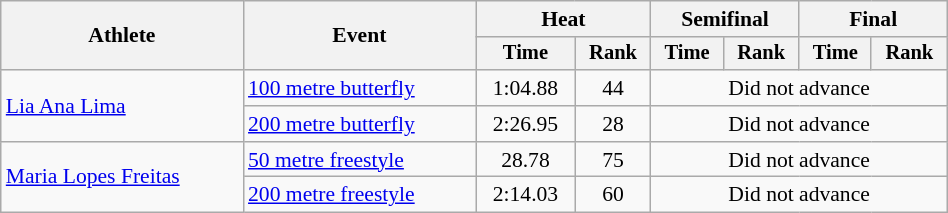<table class="wikitable" style="text-align:center; font-size:90%; width:50%;">
<tr>
<th rowspan="2">Athlete</th>
<th rowspan="2">Event</th>
<th colspan="2">Heat</th>
<th colspan="2">Semifinal</th>
<th colspan="2">Final</th>
</tr>
<tr style="font-size:95%">
<th>Time</th>
<th>Rank</th>
<th>Time</th>
<th>Rank</th>
<th>Time</th>
<th>Rank</th>
</tr>
<tr>
<td align=left rowspan=2><a href='#'>Lia Ana Lima</a></td>
<td align=left><a href='#'>100 metre butterfly</a></td>
<td>1:04.88</td>
<td>44</td>
<td colspan=4>Did not advance</td>
</tr>
<tr>
<td align=left><a href='#'>200 metre butterfly</a></td>
<td>2:26.95</td>
<td>28</td>
<td colspan=4>Did not advance</td>
</tr>
<tr>
<td align=left rowspan=2><a href='#'>Maria Lopes Freitas</a></td>
<td align=left><a href='#'>50 metre freestyle</a></td>
<td>28.78</td>
<td>75</td>
<td colspan=4>Did not advance</td>
</tr>
<tr>
<td align=left><a href='#'>200 metre freestyle</a></td>
<td>2:14.03</td>
<td>60</td>
<td colspan=4>Did not advance</td>
</tr>
</table>
